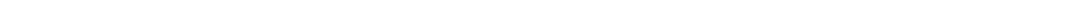<table style="width:70%; text-align:center;">
<tr style="color:white;">
<td style="background:"><strong>1</strong></td>
<td style="background:"><strong>1</strong></td>
<td style="background:"><strong>1</strong></td>
<td style="background:"><strong>1</strong></td>
<td style="background:"><strong>1</strong></td>
</tr>
</table>
